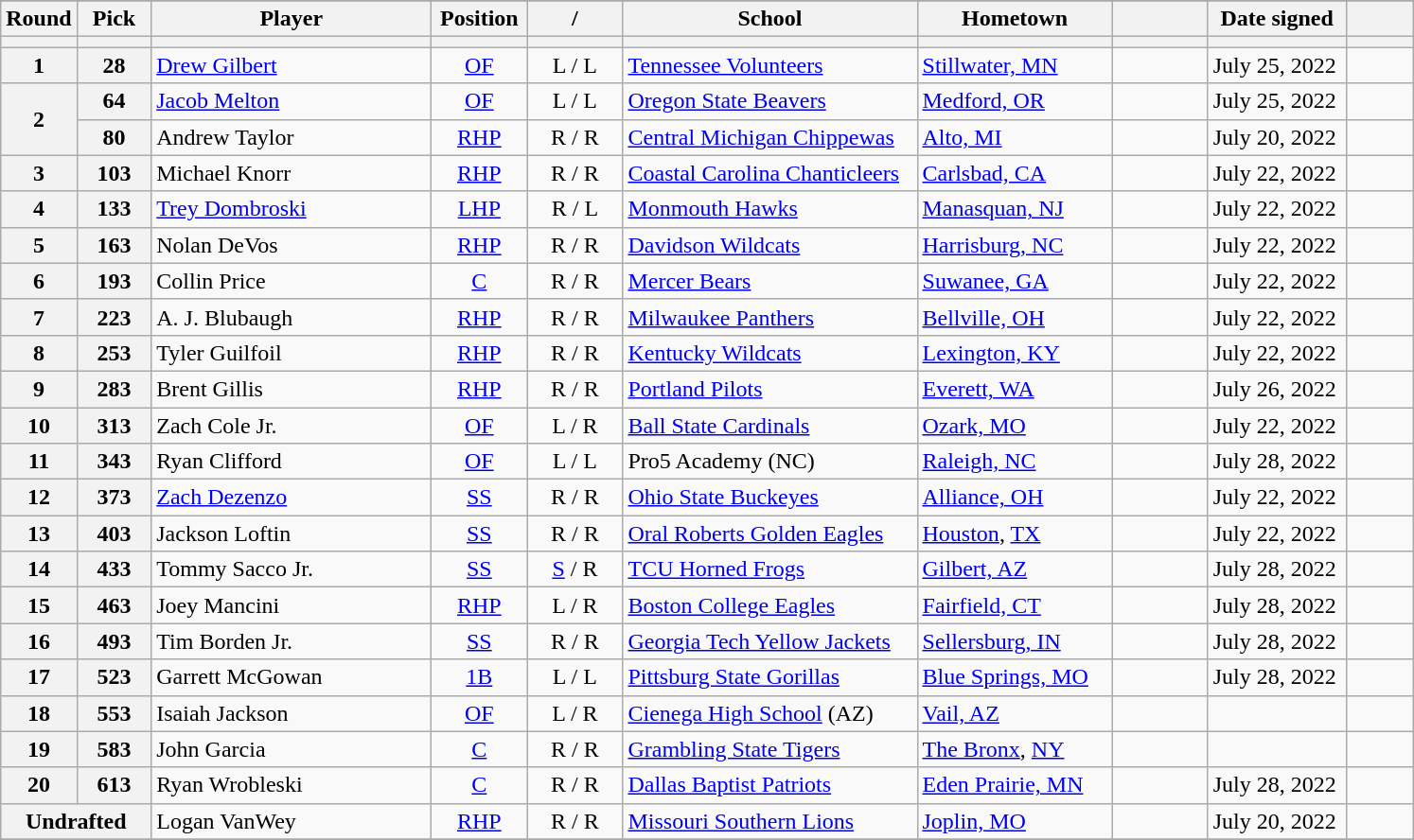<table class="wikitable">
<tr>
</tr>
<tr>
<th>Round</th>
<th>Pick</th>
<th>Player</th>
<th>Position</th>
<th> / </th>
<th>School</th>
<th>Hometown</th>
<th></th>
<th>Date signed</th>
<th></th>
</tr>
<tr>
<th width="45"></th>
<th width="45"></th>
<th style="width:190px;"></th>
<th width="60"></th>
<th style="width:60px;"></th>
<th style="width:200px;"></th>
<th style="width:130px;"></th>
<th style="width:60px;"></th>
<th style="width:90px;"></th>
<th width="40"></th>
</tr>
<tr>
<th align="center">1</th>
<th align="center">28</th>
<td><a href='#'>Drew Gilbert</a></td>
<td align="center"><a href='#'>OF</a></td>
<td align="center">L / L</td>
<td><a href='#'>Tennessee Volunteers</a></td>
<td><a href='#'>Stillwater, MN</a></td>
<td align="center"></td>
<td>July 25, 2022</td>
<td align="center"></td>
</tr>
<tr>
<th rowspan="2" align="center">2</th>
<th align="center">64</th>
<td><a href='#'>Jacob Melton</a></td>
<td align="center"><a href='#'>OF</a></td>
<td align="center">L / L</td>
<td><a href='#'>Oregon State Beavers</a></td>
<td><a href='#'>Medford, OR</a></td>
<td align="center"></td>
<td>July 25, 2022</td>
<td align="center"></td>
</tr>
<tr>
<th align="center">80</th>
<td>Andrew Taylor</td>
<td align="center"><a href='#'>RHP</a></td>
<td align="center">R / R</td>
<td><a href='#'>Central Michigan Chippewas</a></td>
<td><a href='#'>Alto, MI</a></td>
<td align="center"></td>
<td>July 20, 2022</td>
<td align="center"></td>
</tr>
<tr>
<th align="center">3</th>
<th align="center">103</th>
<td>Michael Knorr</td>
<td align="center"><a href='#'>RHP</a></td>
<td align="center">R / R</td>
<td><a href='#'>Coastal Carolina Chanticleers</a></td>
<td><a href='#'>Carlsbad, CA</a></td>
<td align="center"></td>
<td>July 22, 2022</td>
<td align="center"></td>
</tr>
<tr>
<th align="center">4</th>
<th align="center">133</th>
<td><a href='#'>Trey Dombroski</a></td>
<td align="center"><a href='#'>LHP</a></td>
<td align="center">R / L</td>
<td><a href='#'>Monmouth Hawks</a></td>
<td><a href='#'>Manasquan, NJ</a></td>
<td align="center"></td>
<td>July 22, 2022</td>
<td align="center"></td>
</tr>
<tr>
<th align="center">5</th>
<th align="center">163</th>
<td>Nolan DeVos</td>
<td align="center"><a href='#'>RHP</a></td>
<td align="center">R / R</td>
<td><a href='#'>Davidson Wildcats</a></td>
<td><a href='#'>Harrisburg, NC</a></td>
<td align="center"></td>
<td>July 22, 2022</td>
<td align="center"></td>
</tr>
<tr>
<th align="center">6</th>
<th align="center">193</th>
<td>Collin Price</td>
<td align="center"><a href='#'>C</a></td>
<td align="center">R / R</td>
<td><a href='#'>Mercer Bears</a></td>
<td><a href='#'>Suwanee, GA</a></td>
<td align="center"></td>
<td>July 22, 2022</td>
<td align="center"></td>
</tr>
<tr>
<th align="center">7</th>
<th align="center">223</th>
<td>A. J. Blubaugh</td>
<td align="center"><a href='#'>RHP</a></td>
<td align="center">R / R</td>
<td><a href='#'>Milwaukee Panthers</a></td>
<td><a href='#'>Bellville, OH</a></td>
<td align="center"></td>
<td>July 22, 2022</td>
<td align="center"></td>
</tr>
<tr>
<th align="center">8</th>
<th align="center">253</th>
<td>Tyler Guilfoil</td>
<td align="center"><a href='#'>RHP</a></td>
<td align="center">R / R</td>
<td><a href='#'>Kentucky Wildcats</a></td>
<td><a href='#'>Lexington, KY</a></td>
<td align="center"></td>
<td>July 22, 2022</td>
<td align="center"></td>
</tr>
<tr>
<th align="center">9</th>
<th align="center">283</th>
<td>Brent Gillis</td>
<td align="center"><a href='#'>RHP</a></td>
<td align="center">R / R</td>
<td><a href='#'>Portland Pilots</a></td>
<td><a href='#'>Everett, WA</a></td>
<td align="center"></td>
<td>July 26, 2022</td>
<td align="center"></td>
</tr>
<tr>
<th align="center">10</th>
<th align="center">313</th>
<td>Zach Cole Jr.</td>
<td align="center"><a href='#'>OF</a></td>
<td align="center">L / R</td>
<td><a href='#'>Ball State Cardinals</a></td>
<td><a href='#'>Ozark, MO</a></td>
<td align="center"></td>
<td>July 22, 2022</td>
<td align="center"></td>
</tr>
<tr>
<th align="center">11</th>
<th align="center">343</th>
<td>Ryan Clifford</td>
<td align="center"><a href='#'>OF</a></td>
<td align="center">L / L</td>
<td>Pro5 Academy (NC)</td>
<td><a href='#'>Raleigh, NC</a></td>
<td align="center"></td>
<td>July 28, 2022</td>
<td align="center"></td>
</tr>
<tr>
<th align="center">12</th>
<th align="center">373</th>
<td><a href='#'>Zach Dezenzo</a></td>
<td align="center"><a href='#'>SS</a></td>
<td align="center">R / R</td>
<td><a href='#'>Ohio State Buckeyes</a></td>
<td><a href='#'>Alliance, OH</a></td>
<td align="center"></td>
<td>July 22, 2022</td>
<td align="center"></td>
</tr>
<tr>
<th align="center">13</th>
<th align="center">403</th>
<td>Jackson Loftin</td>
<td align="center"><a href='#'>SS</a></td>
<td align="center">R / R</td>
<td><a href='#'>Oral Roberts Golden Eagles</a></td>
<td><a href='#'>Houston</a>, <a href='#'>TX</a></td>
<td align="center"></td>
<td>July 22, 2022</td>
<td align="center"></td>
</tr>
<tr>
<th align="center">14</th>
<th align="center">433</th>
<td>Tommy Sacco Jr.</td>
<td align="center"><a href='#'>SS</a></td>
<td align="center"><a href='#'>S</a> / R</td>
<td><a href='#'>TCU Horned Frogs</a></td>
<td><a href='#'>Gilbert, AZ</a></td>
<td align="center"></td>
<td>July 28, 2022</td>
<td align="center"></td>
</tr>
<tr>
<th align="center">15</th>
<th align="center">463</th>
<td>Joey Mancini</td>
<td align="center"><a href='#'>RHP</a></td>
<td align="center">L / R</td>
<td><a href='#'>Boston College Eagles</a></td>
<td><a href='#'>Fairfield, CT</a></td>
<td align="center"></td>
<td>July 28, 2022</td>
<td align="center"></td>
</tr>
<tr>
<th align="center">16</th>
<th align="center">493</th>
<td>Tim Borden Jr.</td>
<td align="center"><a href='#'>SS</a></td>
<td align="center">R / R</td>
<td><a href='#'>Georgia Tech Yellow Jackets</a></td>
<td><a href='#'>Sellersburg, IN</a></td>
<td align="center"></td>
<td>July 28, 2022</td>
<td align="center"></td>
</tr>
<tr>
<th align="center">17</th>
<th align="center">523</th>
<td>Garrett McGowan</td>
<td align="center"><a href='#'>1B</a></td>
<td align="center">L / L</td>
<td><a href='#'>Pittsburg State Gorillas</a></td>
<td><a href='#'>Blue Springs, MO</a></td>
<td align="center"></td>
<td>July 28, 2022</td>
<td align="center"></td>
</tr>
<tr>
<th align="center">18</th>
<th align="center">553</th>
<td>Isaiah Jackson</td>
<td align="center"><a href='#'>OF</a></td>
<td align="center">L / R</td>
<td><a href='#'>Cienega High School</a> (AZ)</td>
<td><a href='#'>Vail, AZ</a></td>
<td align="center"></td>
<td></td>
<td align="center"></td>
</tr>
<tr>
<th align="center">19</th>
<th align="center">583</th>
<td>John Garcia</td>
<td align="center"><a href='#'>C</a></td>
<td align="center">R / R</td>
<td><a href='#'>Grambling State Tigers</a></td>
<td><a href='#'>The Bronx</a>, <a href='#'>NY</a></td>
<td align="center"></td>
<td></td>
<td align="center"></td>
</tr>
<tr>
<th align="center">20</th>
<th align="center">613</th>
<td>Ryan Wrobleski</td>
<td align="center"><a href='#'>C</a></td>
<td align="center">R / R</td>
<td><a href='#'>Dallas Baptist Patriots</a></td>
<td><a href='#'>Eden Prairie, MN</a></td>
<td align="center"></td>
<td>July 28, 2022</td>
<td align="center"></td>
</tr>
<tr>
<th colspan="2" align="center">Undrafted</th>
<td>Logan VanWey</td>
<td align="center"><a href='#'>RHP</a></td>
<td align="center">R / R</td>
<td><a href='#'>Missouri Southern Lions</a></td>
<td><a href='#'>Joplin, MO</a></td>
<td align="center"></td>
<td>July 20, 2022</td>
<td align="center"></td>
</tr>
<tr>
</tr>
</table>
